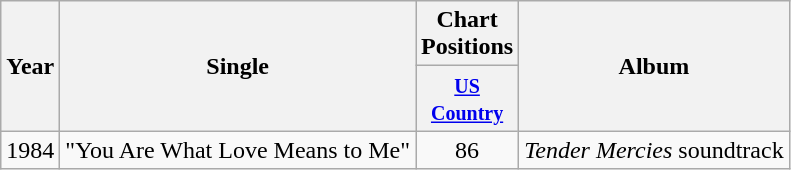<table class="wikitable">
<tr>
<th rowspan="2">Year</th>
<th rowspan="2">Single</th>
<th colspan="1">Chart Positions</th>
<th rowspan="2">Album</th>
</tr>
<tr>
<th width="50"><small><a href='#'>US Country</a></small></th>
</tr>
<tr>
<td>1984</td>
<td>"You Are What Love Means to Me"</td>
<td align="center">86</td>
<td><em>Tender Mercies</em> soundtrack</td>
</tr>
</table>
